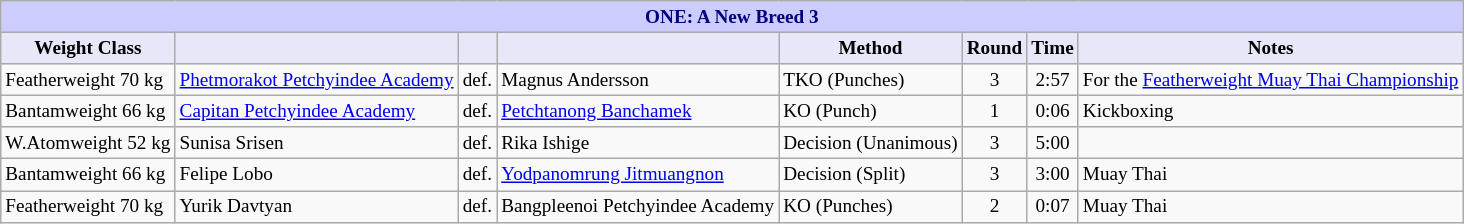<table class="wikitable" style="font-size: 80%;">
<tr>
<th colspan="8" style="background-color: #ccf; color: #000080; text-align: center;"><strong>ONE: A New Breed 3</strong></th>
</tr>
<tr>
<th colspan="1" style="background-color: #E6E8FA; color: #000000; text-align: center;">Weight Class</th>
<th colspan="1" style="background-color: #E6E8FA; color: #000000; text-align: center;"></th>
<th colspan="1" style="background-color: #E6E8FA; color: #000000; text-align: center;"></th>
<th colspan="1" style="background-color: #E6E8FA; color: #000000; text-align: center;"></th>
<th colspan="1" style="background-color: #E6E8FA; color: #000000; text-align: center;">Method</th>
<th colspan="1" style="background-color: #E6E8FA; color: #000000; text-align: center;">Round</th>
<th colspan="1" style="background-color: #E6E8FA; color: #000000; text-align: center;">Time</th>
<th colspan="1" style="background-color: #E6E8FA; color: #000000; text-align: center;">Notes</th>
</tr>
<tr>
<td>Featherweight 70 kg</td>
<td> <a href='#'>Phetmorakot Petchyindee Academy</a></td>
<td>def.</td>
<td> Magnus Andersson</td>
<td>TKO (Punches)</td>
<td align=center>3</td>
<td align=center>2:57</td>
<td>For the <a href='#'>Featherweight Muay Thai Championship</a></td>
</tr>
<tr>
<td>Bantamweight 66 kg</td>
<td> <a href='#'>Capitan Petchyindee Academy</a></td>
<td>def.</td>
<td> <a href='#'>Petchtanong Banchamek</a></td>
<td>KO (Punch)</td>
<td align=center>1</td>
<td align=center>0:06</td>
<td>Kickboxing</td>
</tr>
<tr>
<td>W.Atomweight 52 kg</td>
<td> Sunisa Srisen</td>
<td>def.</td>
<td> Rika Ishige</td>
<td>Decision (Unanimous)</td>
<td align=center>3</td>
<td align=center>5:00</td>
<td></td>
</tr>
<tr>
<td>Bantamweight 66 kg</td>
<td> Felipe Lobo</td>
<td>def.</td>
<td> <a href='#'>Yodpanomrung Jitmuangnon</a></td>
<td>Decision (Split)</td>
<td align=center>3</td>
<td align=center>3:00</td>
<td>Muay Thai</td>
</tr>
<tr>
<td>Featherweight 70 kg</td>
<td> Yurik Davtyan</td>
<td>def.</td>
<td> Bangpleenoi Petchyindee Academy</td>
<td>KO (Punches)</td>
<td align=center>2</td>
<td align=center>0:07</td>
<td>Muay Thai</td>
</tr>
</table>
